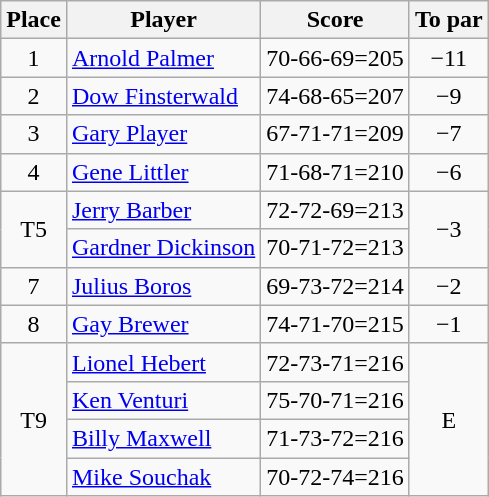<table class="wikitable">
<tr>
<th>Place</th>
<th>Player</th>
<th>Score</th>
<th>To par</th>
</tr>
<tr>
<td align="center">1</td>
<td> <a href='#'>Arnold Palmer</a></td>
<td>70-66-69=205</td>
<td align="center">−11</td>
</tr>
<tr>
<td align=center>2</td>
<td> <a href='#'>Dow Finsterwald</a></td>
<td>74-68-65=207</td>
<td align="center">−9</td>
</tr>
<tr>
<td align=center>3</td>
<td> <a href='#'>Gary Player</a></td>
<td>67-71-71=209</td>
<td align="center">−7</td>
</tr>
<tr>
<td align="center">4</td>
<td> <a href='#'>Gene Littler</a></td>
<td>71-68-71=210</td>
<td align="center">−6</td>
</tr>
<tr>
<td rowspan="2" align="center">T5</td>
<td> <a href='#'>Jerry Barber</a></td>
<td>72-72-69=213</td>
<td rowspan=2 align="center">−3</td>
</tr>
<tr>
<td> <a href='#'>Gardner Dickinson</a></td>
<td>70-71-72=213</td>
</tr>
<tr>
<td align="center">7</td>
<td> <a href='#'>Julius Boros</a></td>
<td>69-73-72=214</td>
<td align="center">−2</td>
</tr>
<tr>
<td align="center">8</td>
<td> <a href='#'>Gay Brewer</a></td>
<td>74-71-70=215</td>
<td align="center">−1</td>
</tr>
<tr>
<td rowspan="4" align="center">T9</td>
<td> <a href='#'>Lionel Hebert</a></td>
<td>72-73-71=216</td>
<td rowspan="4" align="center">E</td>
</tr>
<tr>
<td> <a href='#'>Ken Venturi</a></td>
<td>75-70-71=216</td>
</tr>
<tr>
<td> <a href='#'>Billy Maxwell</a></td>
<td>71-73-72=216</td>
</tr>
<tr>
<td> <a href='#'>Mike Souchak</a></td>
<td>70-72-74=216</td>
</tr>
</table>
